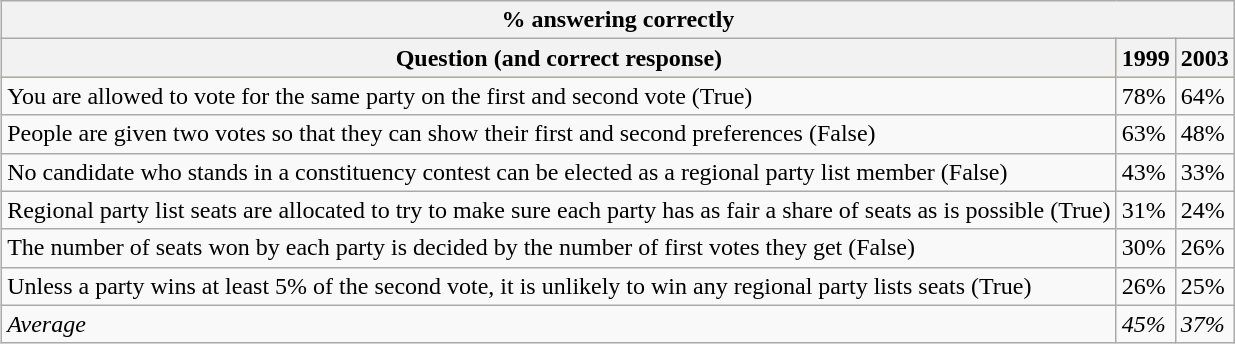<table class="wikitable" style="float: right; margin-left: 1.4em">
<tr>
<th colspan="3">% answering correctly</th>
</tr>
<tr style="background-color:#ffd700;text-align:left;">
<th>Question (and correct response)</th>
<th>1999</th>
<th>2003</th>
</tr>
<tr valign=top>
<td>You are allowed to vote for the same party on the first and second vote (True)</td>
<td>78%</td>
<td>64%</td>
</tr>
<tr>
<td>People are given two votes so that they can show their first and second preferences (False)</td>
<td>63%</td>
<td>48%</td>
</tr>
<tr>
<td>No candidate who stands in a constituency contest can be elected as a regional party list member (False)</td>
<td>43%</td>
<td>33%</td>
</tr>
<tr>
<td>Regional party list seats are allocated to try to make sure each party has as fair a share of seats as is possible (True)</td>
<td>31%</td>
<td>24%</td>
</tr>
<tr>
<td>The number of seats won by each party is decided by the number of first votes they get (False)</td>
<td>30%</td>
<td>26%</td>
</tr>
<tr>
<td>Unless a party wins at least 5% of the second vote, it is unlikely to win any regional party lists seats (True)</td>
<td>26%</td>
<td>25%</td>
</tr>
<tr>
<td><em>Average</em></td>
<td><em>45%</em></td>
<td><em>37%</em></td>
</tr>
</table>
